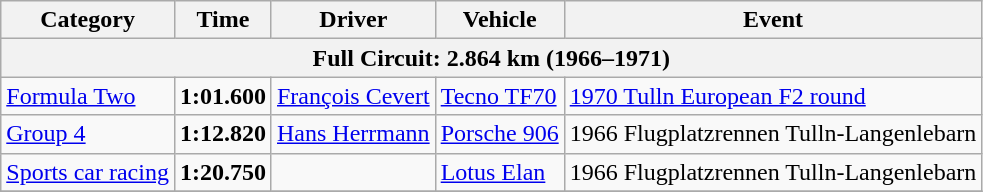<table class="wikitable">
<tr>
<th>Category</th>
<th>Time</th>
<th>Driver</th>
<th>Vehicle</th>
<th>Event</th>
</tr>
<tr>
<th colspan=5>Full Circuit: 2.864 km (1966–1971)</th>
</tr>
<tr>
<td><a href='#'>Formula Two</a></td>
<td><strong>1:01.600</strong></td>
<td><a href='#'>François Cevert</a></td>
<td><a href='#'>Tecno TF70</a></td>
<td><a href='#'>1970 Tulln European F2 round</a></td>
</tr>
<tr>
<td><a href='#'>Group 4</a></td>
<td><strong>1:12.820</strong></td>
<td><a href='#'>Hans Herrmann</a></td>
<td><a href='#'>Porsche 906</a></td>
<td>1966 Flugplatzrennen Tulln-Langenlebarn</td>
</tr>
<tr>
<td><a href='#'>Sports car racing</a></td>
<td><strong>1:20.750</strong></td>
<td></td>
<td><a href='#'>Lotus Elan</a></td>
<td>1966 Flugplatzrennen Tulln-Langenlebarn</td>
</tr>
<tr>
</tr>
</table>
